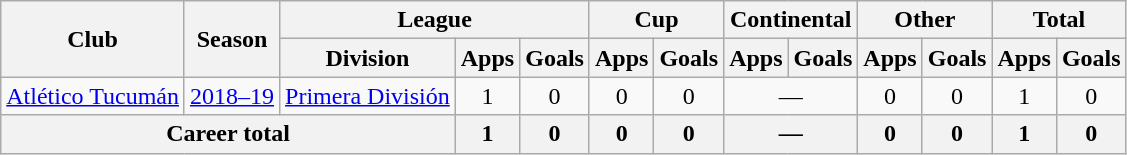<table class="wikitable" style="text-align:center">
<tr>
<th rowspan="2">Club</th>
<th rowspan="2">Season</th>
<th colspan="3">League</th>
<th colspan="2">Cup</th>
<th colspan="2">Continental</th>
<th colspan="2">Other</th>
<th colspan="2">Total</th>
</tr>
<tr>
<th>Division</th>
<th>Apps</th>
<th>Goals</th>
<th>Apps</th>
<th>Goals</th>
<th>Apps</th>
<th>Goals</th>
<th>Apps</th>
<th>Goals</th>
<th>Apps</th>
<th>Goals</th>
</tr>
<tr>
<td rowspan="1"><a href='#'>Atlético Tucumán</a></td>
<td><a href='#'>2018–19</a></td>
<td rowspan="1"><a href='#'>Primera División</a></td>
<td>1</td>
<td>0</td>
<td>0</td>
<td>0</td>
<td colspan="2">—</td>
<td>0</td>
<td>0</td>
<td>1</td>
<td>0</td>
</tr>
<tr>
<th colspan="3">Career total</th>
<th>1</th>
<th>0</th>
<th>0</th>
<th>0</th>
<th colspan="2">—</th>
<th>0</th>
<th>0</th>
<th>1</th>
<th>0</th>
</tr>
</table>
